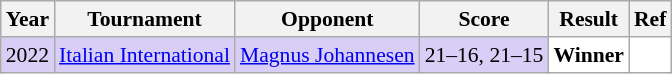<table class="sortable wikitable" style="font-size: 90%;">
<tr>
<th>Year</th>
<th>Tournament</th>
<th>Opponent</th>
<th>Score</th>
<th>Result</th>
<th>Ref</th>
</tr>
<tr style="background:#D8CEF6">
<td align="center">2022</td>
<td align="left"><a href='#'>Italian International</a></td>
<td align="left"> <a href='#'>Magnus Johannesen</a></td>
<td align="left">21–16, 21–15</td>
<td style="text-align:left; background:white"> <strong>Winner</strong></td>
<td style="text-align:center; background:white"></td>
</tr>
</table>
